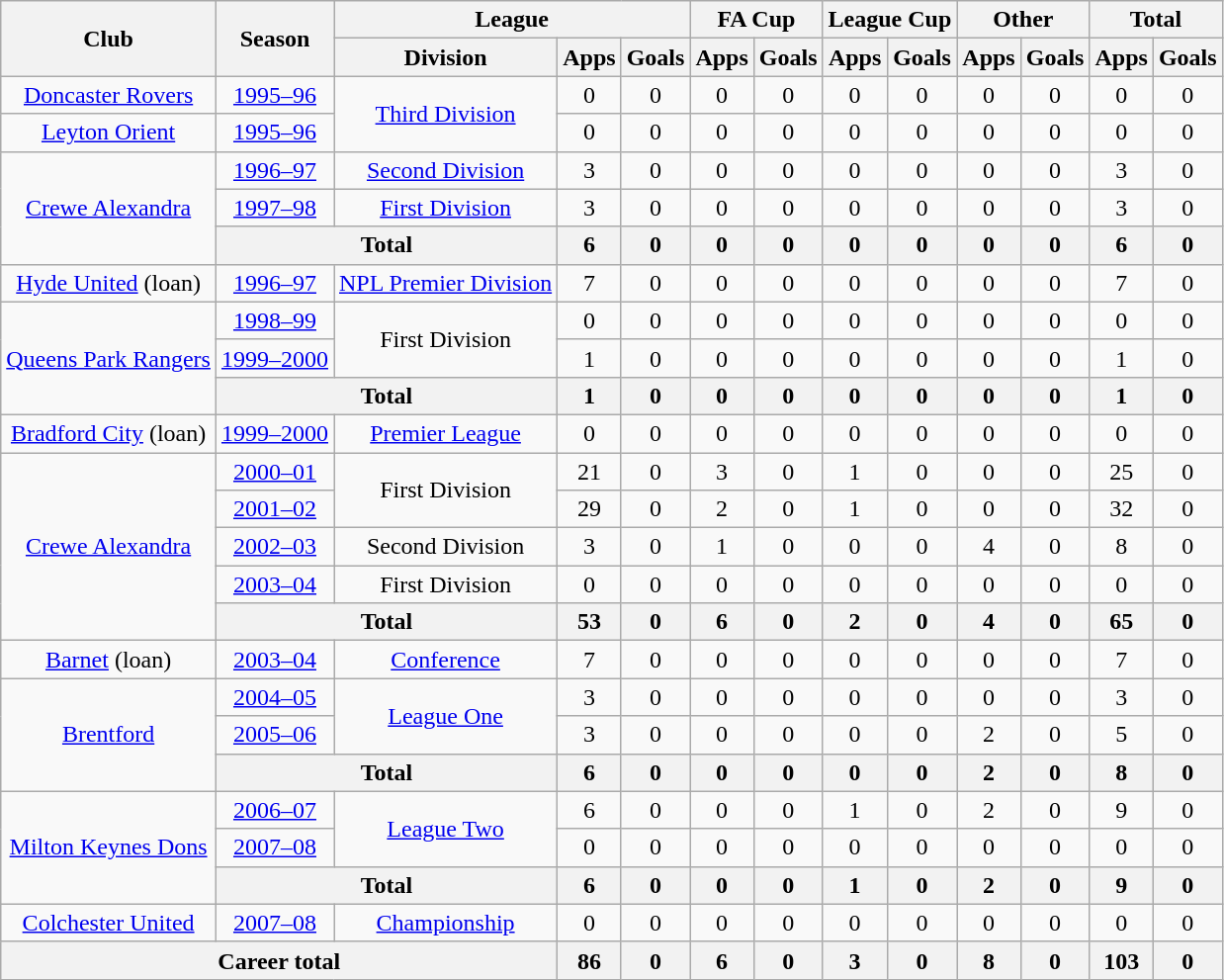<table class="wikitable" style="text-align: center;">
<tr>
<th rowspan="2">Club</th>
<th rowspan="2">Season</th>
<th colspan="3">League</th>
<th colspan="2">FA Cup</th>
<th colspan="2">League Cup</th>
<th colspan="2">Other</th>
<th colspan="2">Total</th>
</tr>
<tr>
<th>Division</th>
<th>Apps</th>
<th>Goals</th>
<th>Apps</th>
<th>Goals</th>
<th>Apps</th>
<th>Goals</th>
<th>Apps</th>
<th>Goals</th>
<th>Apps</th>
<th>Goals</th>
</tr>
<tr>
<td><a href='#'>Doncaster Rovers</a></td>
<td><a href='#'>1995–96</a></td>
<td rowspan="2"><a href='#'>Third Division</a></td>
<td>0</td>
<td>0</td>
<td>0</td>
<td>0</td>
<td>0</td>
<td>0</td>
<td>0</td>
<td>0</td>
<td>0</td>
<td>0</td>
</tr>
<tr>
<td><a href='#'>Leyton Orient</a></td>
<td><a href='#'>1995–96</a></td>
<td>0</td>
<td>0</td>
<td>0</td>
<td>0</td>
<td>0</td>
<td>0</td>
<td>0</td>
<td>0</td>
<td>0</td>
<td>0</td>
</tr>
<tr>
<td rowspan="3"><a href='#'>Crewe Alexandra</a></td>
<td><a href='#'>1996–97</a></td>
<td><a href='#'>Second Division</a></td>
<td>3</td>
<td>0</td>
<td>0</td>
<td>0</td>
<td>0</td>
<td>0</td>
<td>0</td>
<td>0</td>
<td>3</td>
<td>0</td>
</tr>
<tr>
<td><a href='#'>1997–98</a></td>
<td><a href='#'>First Division</a></td>
<td>3</td>
<td>0</td>
<td>0</td>
<td>0</td>
<td>0</td>
<td>0</td>
<td>0</td>
<td>0</td>
<td>3</td>
<td>0</td>
</tr>
<tr>
<th colspan="2">Total</th>
<th>6</th>
<th>0</th>
<th>0</th>
<th>0</th>
<th>0</th>
<th>0</th>
<th>0</th>
<th>0</th>
<th>6</th>
<th>0</th>
</tr>
<tr>
<td><a href='#'>Hyde United</a> (loan)</td>
<td><a href='#'>1996–97</a></td>
<td><a href='#'>NPL Premier Division</a></td>
<td>7</td>
<td>0</td>
<td>0</td>
<td>0</td>
<td>0</td>
<td>0</td>
<td>0</td>
<td>0</td>
<td>7</td>
<td>0</td>
</tr>
<tr>
<td rowspan="3"><a href='#'>Queens Park Rangers</a></td>
<td><a href='#'>1998–99</a></td>
<td rowspan="2">First Division</td>
<td>0</td>
<td>0</td>
<td>0</td>
<td>0</td>
<td>0</td>
<td>0</td>
<td>0</td>
<td>0</td>
<td>0</td>
<td>0</td>
</tr>
<tr>
<td><a href='#'>1999–2000</a></td>
<td>1</td>
<td>0</td>
<td>0</td>
<td>0</td>
<td>0</td>
<td>0</td>
<td>0</td>
<td>0</td>
<td>1</td>
<td>0</td>
</tr>
<tr>
<th colspan="2">Total</th>
<th>1</th>
<th>0</th>
<th>0</th>
<th>0</th>
<th>0</th>
<th>0</th>
<th>0</th>
<th>0</th>
<th>1</th>
<th>0</th>
</tr>
<tr>
<td><a href='#'>Bradford City</a> (loan)</td>
<td><a href='#'>1999–2000</a></td>
<td><a href='#'>Premier League</a></td>
<td>0</td>
<td>0</td>
<td>0</td>
<td>0</td>
<td>0</td>
<td>0</td>
<td>0</td>
<td>0</td>
<td>0</td>
<td>0</td>
</tr>
<tr>
<td rowspan="5"><a href='#'>Crewe Alexandra</a></td>
<td><a href='#'>2000–01</a></td>
<td rowspan="2">First Division</td>
<td>21</td>
<td>0</td>
<td>3</td>
<td>0</td>
<td>1</td>
<td>0</td>
<td>0</td>
<td>0</td>
<td>25</td>
<td>0</td>
</tr>
<tr>
<td><a href='#'>2001–02</a></td>
<td>29</td>
<td>0</td>
<td>2</td>
<td>0</td>
<td>1</td>
<td>0</td>
<td>0</td>
<td>0</td>
<td>32</td>
<td>0</td>
</tr>
<tr>
<td><a href='#'>2002–03</a></td>
<td>Second Division</td>
<td>3</td>
<td>0</td>
<td>1</td>
<td>0</td>
<td>0</td>
<td>0</td>
<td>4</td>
<td>0</td>
<td>8</td>
<td>0</td>
</tr>
<tr>
<td><a href='#'>2003–04</a></td>
<td>First Division</td>
<td>0</td>
<td>0</td>
<td>0</td>
<td>0</td>
<td>0</td>
<td>0</td>
<td>0</td>
<td>0</td>
<td>0</td>
<td>0</td>
</tr>
<tr>
<th colspan="2">Total</th>
<th>53</th>
<th>0</th>
<th>6</th>
<th>0</th>
<th>2</th>
<th>0</th>
<th>4</th>
<th>0</th>
<th>65</th>
<th>0</th>
</tr>
<tr>
<td><a href='#'>Barnet</a> (loan)</td>
<td><a href='#'>2003–04</a></td>
<td><a href='#'>Conference</a></td>
<td>7</td>
<td>0</td>
<td>0</td>
<td>0</td>
<td>0</td>
<td>0</td>
<td>0</td>
<td>0</td>
<td>7</td>
<td>0</td>
</tr>
<tr>
<td rowspan="3"><a href='#'>Brentford</a></td>
<td><a href='#'>2004–05</a></td>
<td rowspan="2"><a href='#'>League One</a></td>
<td>3</td>
<td>0</td>
<td>0</td>
<td>0</td>
<td>0</td>
<td>0</td>
<td>0</td>
<td>0</td>
<td>3</td>
<td>0</td>
</tr>
<tr>
<td><a href='#'>2005–06</a></td>
<td>3</td>
<td>0</td>
<td>0</td>
<td>0</td>
<td>0</td>
<td>0</td>
<td>2</td>
<td>0</td>
<td>5</td>
<td>0</td>
</tr>
<tr>
<th colspan="2">Total</th>
<th>6</th>
<th>0</th>
<th>0</th>
<th>0</th>
<th>0</th>
<th>0</th>
<th>2</th>
<th>0</th>
<th>8</th>
<th>0</th>
</tr>
<tr>
<td rowspan="3"><a href='#'>Milton Keynes Dons</a></td>
<td><a href='#'>2006–07</a></td>
<td rowspan="2"><a href='#'>League Two</a></td>
<td>6</td>
<td>0</td>
<td>0</td>
<td>0</td>
<td>1</td>
<td>0</td>
<td>2</td>
<td>0</td>
<td>9</td>
<td>0</td>
</tr>
<tr>
<td><a href='#'>2007–08</a></td>
<td>0</td>
<td>0</td>
<td>0</td>
<td>0</td>
<td>0</td>
<td>0</td>
<td>0</td>
<td>0</td>
<td>0</td>
<td>0</td>
</tr>
<tr>
<th colspan="2">Total</th>
<th>6</th>
<th>0</th>
<th>0</th>
<th>0</th>
<th>1</th>
<th>0</th>
<th>2</th>
<th>0</th>
<th>9</th>
<th>0</th>
</tr>
<tr>
<td><a href='#'>Colchester United</a></td>
<td><a href='#'>2007–08</a></td>
<td><a href='#'>Championship</a></td>
<td>0</td>
<td>0</td>
<td>0</td>
<td>0</td>
<td>0</td>
<td>0</td>
<td>0</td>
<td>0</td>
<td>0</td>
<td>0</td>
</tr>
<tr>
<th colspan="3">Career total</th>
<th>86</th>
<th>0</th>
<th>6</th>
<th>0</th>
<th>3</th>
<th>0</th>
<th>8</th>
<th>0</th>
<th>103</th>
<th>0</th>
</tr>
</table>
